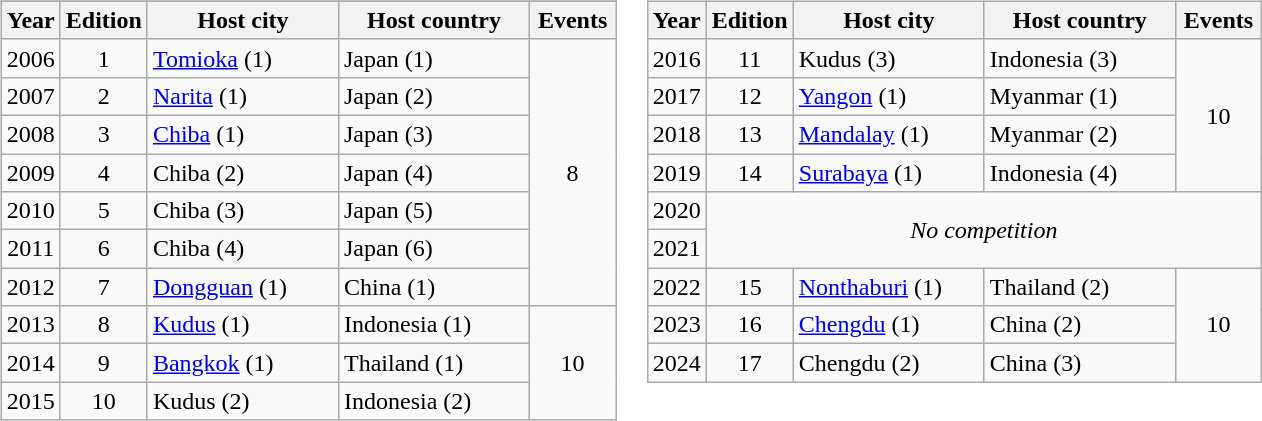<table>
<tr>
<td valign=top><br><table class="wikitable" style="font-size:100%">
<tr>
</tr>
<tr>
<th width=30>Year</th>
<th width=30>Edition</th>
<th width=120>Host city</th>
<th width=120>Host country</th>
<th width=50>Events</th>
</tr>
<tr>
<td align=center>2006</td>
<td align=center>1</td>
<td><a href='#'>Tomioka</a> (1)</td>
<td>Japan (1)</td>
<td rowspan="7" align=center>8</td>
</tr>
<tr>
<td align=center>2007</td>
<td align=center>2</td>
<td><a href='#'>Narita</a> (1)</td>
<td>Japan (2)</td>
</tr>
<tr>
<td align=center>2008</td>
<td align=center>3</td>
<td><a href='#'>Chiba</a> (1)</td>
<td>Japan (3)</td>
</tr>
<tr>
<td align=center>2009</td>
<td align=center>4</td>
<td>Chiba (2)</td>
<td>Japan (4)</td>
</tr>
<tr>
<td align=center>2010</td>
<td align=center>5</td>
<td>Chiba (3)</td>
<td>Japan (5)</td>
</tr>
<tr>
<td align=center>2011</td>
<td align=center>6</td>
<td>Chiba (4)</td>
<td>Japan (6)</td>
</tr>
<tr>
<td align=center>2012</td>
<td align=center>7</td>
<td><a href='#'>Dongguan</a> (1)</td>
<td>China (1)</td>
</tr>
<tr>
<td align=center>2013</td>
<td align=center>8</td>
<td><a href='#'>Kudus</a> (1)</td>
<td>Indonesia (1)</td>
<td rowspan="3" align=center>10</td>
</tr>
<tr>
<td align=center>2014</td>
<td align=center>9</td>
<td><a href='#'>Bangkok</a> (1)</td>
<td>Thailand (1)</td>
</tr>
<tr>
<td align=center>2015</td>
<td align=center>10</td>
<td>Kudus (2)</td>
<td>Indonesia (2)</td>
</tr>
</table>
</td>
<td valign=top><br><table class="wikitable" style="font-size:100%">
<tr>
<th width=30>Year</th>
<th width=30>Edition</th>
<th width=120>Host city</th>
<th width=120>Host country</th>
<th width=50>Events</th>
</tr>
<tr>
<td align=center>2016</td>
<td align=center>11</td>
<td>Kudus (3)</td>
<td>Indonesia (3)</td>
<td rowspan="4" align=center>10</td>
</tr>
<tr>
<td align=center>2017</td>
<td align=center>12</td>
<td><a href='#'>Yangon</a> (1)</td>
<td>Myanmar (1)</td>
</tr>
<tr>
<td align=center>2018</td>
<td align=center>13</td>
<td><a href='#'>Mandalay</a> (1)</td>
<td>Myanmar (2)</td>
</tr>
<tr>
<td align=center>2019</td>
<td align=center>14</td>
<td><a href='#'>Surabaya</a> (1)</td>
<td>Indonesia (4)</td>
</tr>
<tr>
<td>2020</td>
<td rowspan="2" colspan="4" align=center><em>No competition</em></td>
</tr>
<tr>
<td>2021</td>
</tr>
<tr>
<td align=center>2022</td>
<td align=center>15</td>
<td><a href='#'>Nonthaburi</a> (1)</td>
<td>Thailand (2)</td>
<td rowspan="5" align="center">10</td>
</tr>
<tr>
<td align=center>2023</td>
<td align=center>16</td>
<td><a href='#'>Chengdu</a> (1)</td>
<td>China (2)</td>
</tr>
<tr>
<td align=center>2024</td>
<td align=center>17</td>
<td>Chengdu (2)</td>
<td>China (3)</td>
</tr>
</table>
</td>
</tr>
</table>
